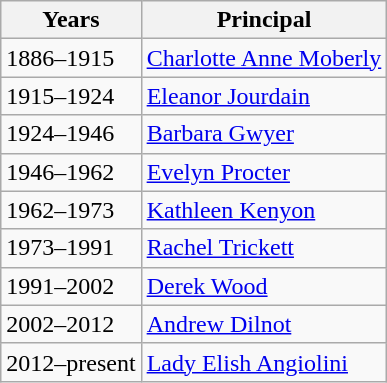<table class="wikitable">
<tr>
<th>Years</th>
<th>Principal</th>
</tr>
<tr>
<td>1886–1915</td>
<td><a href='#'>Charlotte Anne Moberly</a></td>
</tr>
<tr>
<td>1915–1924</td>
<td><a href='#'>Eleanor Jourdain</a></td>
</tr>
<tr>
<td>1924–1946</td>
<td><a href='#'>Barbara Gwyer</a></td>
</tr>
<tr>
<td>1946–1962</td>
<td><a href='#'>Evelyn Procter</a></td>
</tr>
<tr>
<td>1962–1973</td>
<td><a href='#'>Kathleen Kenyon</a></td>
</tr>
<tr>
<td>1973–1991</td>
<td><a href='#'>Rachel Trickett</a></td>
</tr>
<tr>
<td>1991–2002</td>
<td><a href='#'>Derek Wood</a></td>
</tr>
<tr>
<td>2002–2012</td>
<td><a href='#'>Andrew Dilnot</a></td>
</tr>
<tr>
<td>2012–present</td>
<td><a href='#'>Lady Elish Angiolini</a></td>
</tr>
</table>
